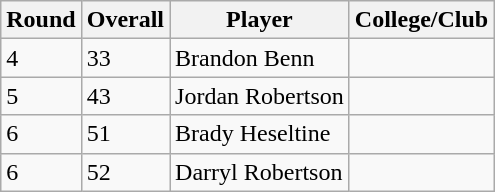<table class="wikitable">
<tr>
<th>Round</th>
<th>Overall</th>
<th>Player</th>
<th>College/Club</th>
</tr>
<tr>
<td>4</td>
<td>33</td>
<td>Brandon Benn</td>
<td></td>
</tr>
<tr>
<td>5</td>
<td>43</td>
<td>Jordan Robertson</td>
<td></td>
</tr>
<tr>
<td>6</td>
<td>51</td>
<td>Brady Heseltine</td>
<td></td>
</tr>
<tr>
<td>6</td>
<td>52</td>
<td>Darryl Robertson</td>
<td></td>
</tr>
</table>
